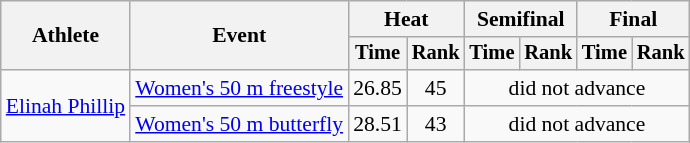<table class=wikitable style="font-size:90%">
<tr>
<th rowspan="2">Athlete</th>
<th rowspan="2">Event</th>
<th colspan="2">Heat</th>
<th colspan="2">Semifinal</th>
<th colspan="2">Final</th>
</tr>
<tr style="font-size:95%">
<th>Time</th>
<th>Rank</th>
<th>Time</th>
<th>Rank</th>
<th>Time</th>
<th>Rank</th>
</tr>
<tr align=center>
<td align=left rowspan=2><a href='#'>Elinah Phillip</a></td>
<td align=left><a href='#'>Women's 50 m freestyle</a></td>
<td>26.85</td>
<td>45</td>
<td colspan=4>did not advance</td>
</tr>
<tr align=center>
<td align=left><a href='#'>Women's 50 m butterfly</a></td>
<td>28.51</td>
<td>43</td>
<td colspan=4>did not advance</td>
</tr>
</table>
